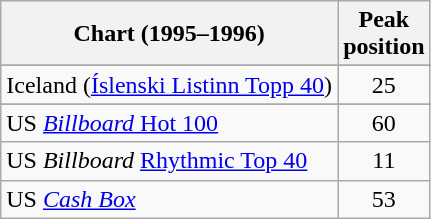<table class="wikitable sortable">
<tr>
<th>Chart (1995–1996)</th>
<th>Peak<br>position</th>
</tr>
<tr>
</tr>
<tr>
</tr>
<tr>
</tr>
<tr>
</tr>
<tr>
<td>Iceland (<a href='#'>Íslenski Listinn Topp 40</a>)</td>
<td align="center">25</td>
</tr>
<tr>
</tr>
<tr>
<td>US <a href='#'><em>Billboard</em> Hot 100</a></td>
<td align="center">60</td>
</tr>
<tr>
<td>US <em>Billboard</em> <a href='#'>Rhythmic Top 40</a></td>
<td align="center">11</td>
</tr>
<tr>
<td>US <em><a href='#'>Cash Box</a></em></td>
<td align="center">53</td>
</tr>
</table>
